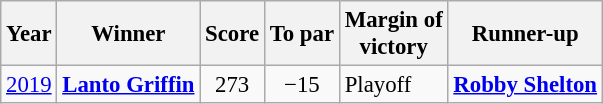<table class=wikitable style=font-size:95%>
<tr>
<th>Year</th>
<th>Winner</th>
<th>Score</th>
<th>To par</th>
<th>Margin of<br>victory</th>
<th>Runner-up</th>
</tr>
<tr>
<td><a href='#'>2019</a></td>
<td>  <strong><a href='#'>Lanto Griffin</a></strong></td>
<td align=center>273</td>
<td align=center>−15</td>
<td>Playoff</td>
<td> <strong><a href='#'>Robby Shelton</a></strong></td>
</tr>
</table>
